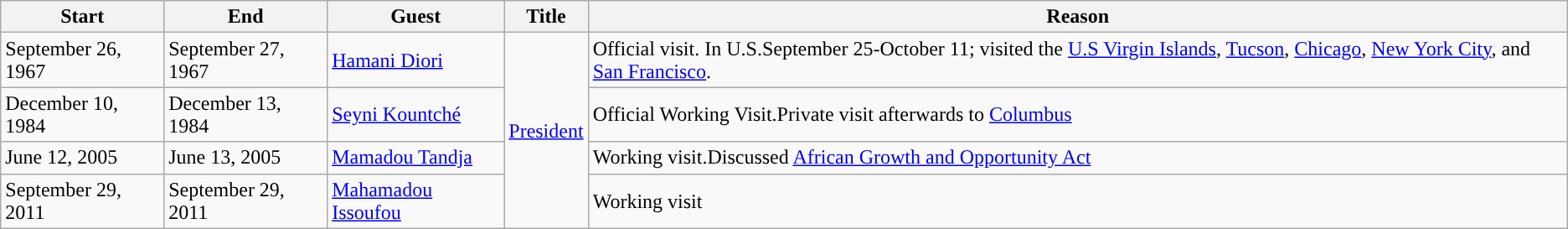<table class="wikitable sortable">
<tr>
<th>Start</th>
<th>End</th>
<th>Guest</th>
<th>Title</th>
<th>Reason</th>
</tr>
<tr>
<td>September 26, 1967</td>
<td>September 27, 1967</td>
<td><a href='#'>Hamani Diori</a></td>
<td rowspan=4><a href='#'>President</a></td>
<td>Official visit. In U.S.September 25-October 11; visited the <a href='#'>U.S Virgin Islands</a>, <a href='#'>Tucson</a>, <a href='#'>Chicago</a>, <a href='#'>New York City</a>, and <a href='#'>San Francisco</a>.</td>
</tr>
<tr>
<td>December 10, 1984</td>
<td>December 13, 1984</td>
<td><a href='#'>Seyni Kountché</a></td>
<td>Official Working Visit.Private visit afterwards to <a href='#'>Columbus</a></td>
</tr>
<tr>
<td>June 12, 2005</td>
<td>June 13, 2005</td>
<td><a href='#'>Mamadou Tandja</a></td>
<td>Working visit.Discussed <a href='#'>African Growth and Opportunity Act</a></td>
</tr>
<tr>
<td>September 29, 2011</td>
<td>September 29, 2011</td>
<td><a href='#'>Mahamadou Issoufou</a></td>
<td>Working visit</td>
</tr>
</table>
